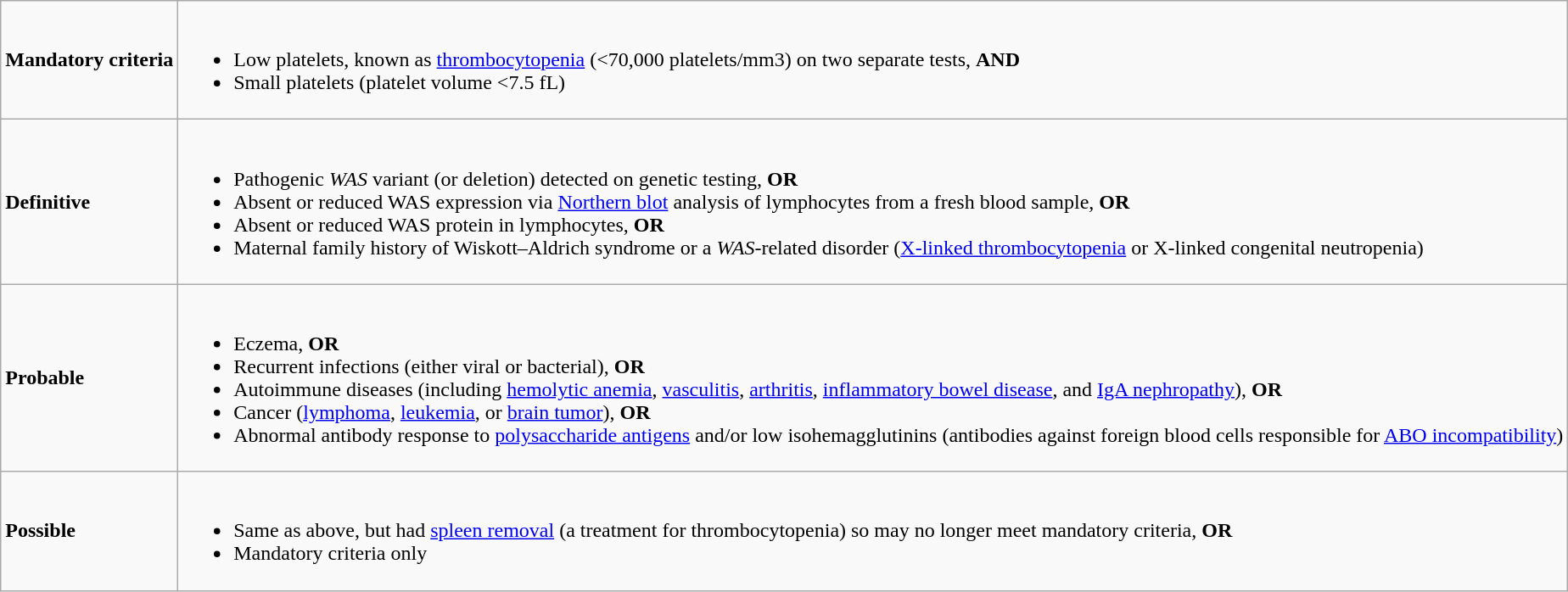<table class="wikitable">
<tr>
<td><strong>Mandatory criteria</strong></td>
<td><br><ul><li>Low platelets, known as <a href='#'>thrombocytopenia</a> (<70,000 platelets/mm3) on two separate tests, <strong>AND</strong></li><li>Small platelets (platelet volume <7.5 fL)</li></ul></td>
</tr>
<tr>
<td><strong>Definitive</strong></td>
<td><br><ul><li>Pathogenic <em>WAS</em> variant (or deletion) detected on genetic testing, <strong>OR</strong></li><li>Absent or reduced WAS expression via <a href='#'>Northern blot</a> analysis of lymphocytes from a fresh blood sample, <strong>OR</strong></li><li>Absent or reduced WAS protein in lymphocytes, <strong>OR</strong></li><li>Maternal family history of Wiskott–Aldrich syndrome or a <em>WAS</em>-related disorder (<a href='#'>X-linked thrombocytopenia</a> or X-linked congenital neutropenia)</li></ul></td>
</tr>
<tr>
<td><strong>Probable</strong></td>
<td><br><ul><li>Eczema, <strong>OR</strong></li><li>Recurrent infections (either viral or bacterial), <strong>OR</strong></li><li>Autoimmune diseases (including <a href='#'>hemolytic anemia</a>, <a href='#'>vasculitis</a>, <a href='#'>arthritis</a>, <a href='#'>inflammatory bowel disease</a>, and <a href='#'>IgA nephropathy</a>), <strong>OR</strong></li><li>Cancer (<a href='#'>lymphoma</a>, <a href='#'>leukemia</a>, or <a href='#'>brain tumor</a>), <strong>OR</strong></li><li>Abnormal antibody response to <a href='#'>polysaccharide antigens</a> and/or low isohemagglutinins (antibodies against foreign blood cells responsible for <a href='#'>ABO incompatibility</a>)</li></ul></td>
</tr>
<tr>
<td><strong>Possible</strong></td>
<td><br><ul><li>Same as above, but had <a href='#'>spleen removal</a> (a treatment for thrombocytopenia) so may no longer meet mandatory criteria, <strong>OR</strong></li><li>Mandatory criteria only</li></ul></td>
</tr>
</table>
